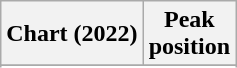<table class="wikitable sortable plainrowheaders" style="text-align:center">
<tr>
<th scope="col">Chart (2022)</th>
<th scope="col">Peak<br>position</th>
</tr>
<tr>
</tr>
<tr>
</tr>
<tr>
</tr>
<tr>
</tr>
<tr>
</tr>
<tr>
</tr>
<tr>
</tr>
<tr>
</tr>
</table>
